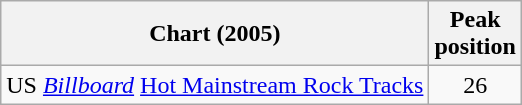<table class="wikitable">
<tr>
<th>Chart (2005)</th>
<th>Peak<br>position</th>
</tr>
<tr>
<td>US <em><a href='#'>Billboard</a></em> <a href='#'>Hot Mainstream Rock Tracks</a></td>
<td align="center">26</td>
</tr>
</table>
